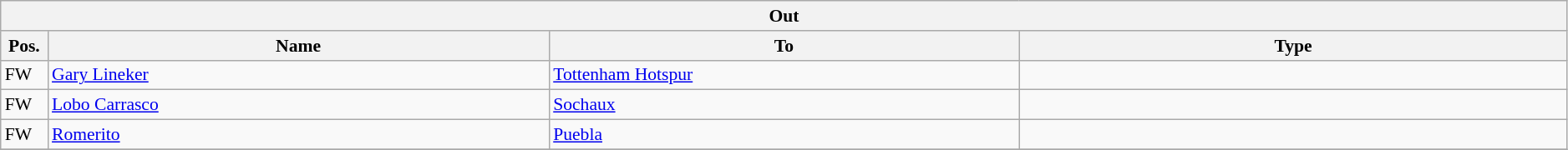<table class="wikitable" style="font-size:90%;width:99%;">
<tr>
<th colspan="4">Out</th>
</tr>
<tr>
<th width=3%>Pos.</th>
<th width=32%>Name</th>
<th width=30%>To</th>
<th width=35%>Type</th>
</tr>
<tr>
<td>FW</td>
<td><a href='#'>Gary Lineker</a></td>
<td><a href='#'>Tottenham Hotspur</a></td>
<td></td>
</tr>
<tr>
<td>FW</td>
<td><a href='#'>Lobo Carrasco</a></td>
<td><a href='#'>Sochaux</a></td>
<td></td>
</tr>
<tr>
<td>FW</td>
<td><a href='#'>Romerito</a></td>
<td><a href='#'>Puebla</a></td>
<td></td>
</tr>
<tr>
</tr>
</table>
